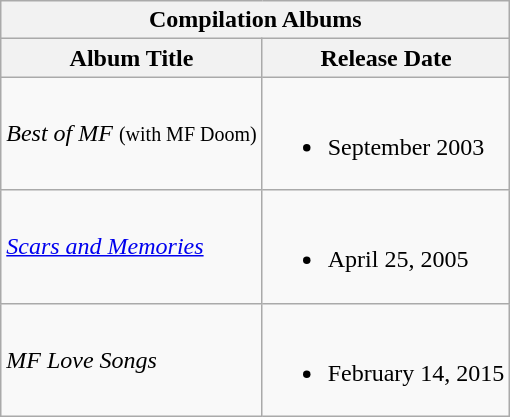<table class="wikitable">
<tr>
<th colspan=2>Compilation Albums</th>
</tr>
<tr>
<th>Album Title</th>
<th>Release Date</th>
</tr>
<tr>
<td><em>Best of MF</em> <small>(with MF Doom)</small></td>
<td><br><ul><li>September 2003</li></ul></td>
</tr>
<tr>
<td><em><a href='#'>Scars and Memories</a></em></td>
<td><br><ul><li>April 25, 2005</li></ul></td>
</tr>
<tr>
<td><em>MF Love Songs</em></td>
<td><br><ul><li>February 14, 2015</li></ul></td>
</tr>
</table>
